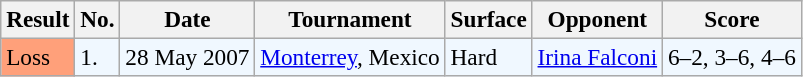<table class="sortable wikitable" style=font-size:97%>
<tr>
<th>Result</th>
<th>No.</th>
<th>Date</th>
<th>Tournament</th>
<th>Surface</th>
<th>Opponent</th>
<th>Score</th>
</tr>
<tr bgcolor=f0f8ff>
<td style="background:#ffa07a;">Loss</td>
<td>1.</td>
<td>28 May 2007</td>
<td><a href='#'>Monterrey</a>, Mexico</td>
<td>Hard</td>
<td> <a href='#'>Irina Falconi</a></td>
<td>6–2, 3–6, 4–6</td>
</tr>
</table>
